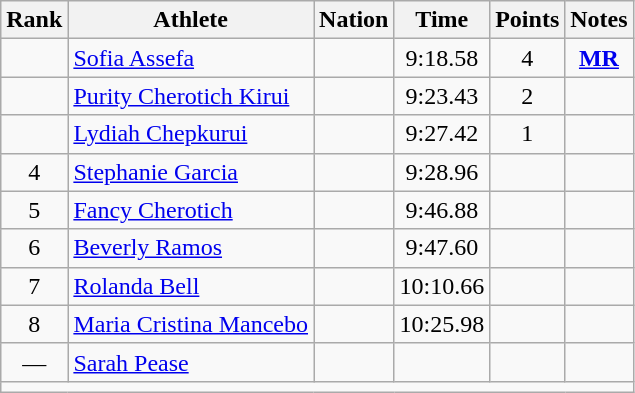<table class="wikitable mw-datatable sortable" style="text-align:center;">
<tr>
<th>Rank</th>
<th>Athlete</th>
<th>Nation</th>
<th>Time</th>
<th>Points</th>
<th>Notes</th>
</tr>
<tr>
<td></td>
<td align=left><a href='#'>Sofia Assefa</a></td>
<td align=left></td>
<td>9:18.58</td>
<td>4</td>
<td><strong><a href='#'>MR</a></strong></td>
</tr>
<tr>
<td></td>
<td align=left><a href='#'>Purity Cherotich Kirui</a></td>
<td align=left></td>
<td>9:23.43</td>
<td>2</td>
<td></td>
</tr>
<tr>
<td></td>
<td align=left><a href='#'>Lydiah Chepkurui</a></td>
<td align=left></td>
<td>9:27.42</td>
<td>1</td>
<td></td>
</tr>
<tr>
<td>4</td>
<td align=left><a href='#'>Stephanie Garcia</a></td>
<td align=left></td>
<td>9:28.96</td>
<td></td>
<td></td>
</tr>
<tr>
<td>5</td>
<td align=left><a href='#'>Fancy Cherotich</a></td>
<td align=left></td>
<td>9:46.88</td>
<td></td>
<td></td>
</tr>
<tr>
<td>6</td>
<td align=left><a href='#'>Beverly Ramos</a></td>
<td align=left></td>
<td>9:47.60</td>
<td></td>
<td></td>
</tr>
<tr>
<td>7</td>
<td align=left><a href='#'>Rolanda Bell</a></td>
<td align=left></td>
<td>10:10.66</td>
<td></td>
<td></td>
</tr>
<tr>
<td>8</td>
<td align=left><a href='#'>Maria Cristina Mancebo</a></td>
<td align=left></td>
<td>10:25.98</td>
<td></td>
<td></td>
</tr>
<tr>
<td>—</td>
<td align=left><a href='#'>Sarah Pease</a></td>
<td align=left></td>
<td></td>
<td></td>
<td></td>
</tr>
<tr class="sortbottom">
<td colspan=6></td>
</tr>
</table>
